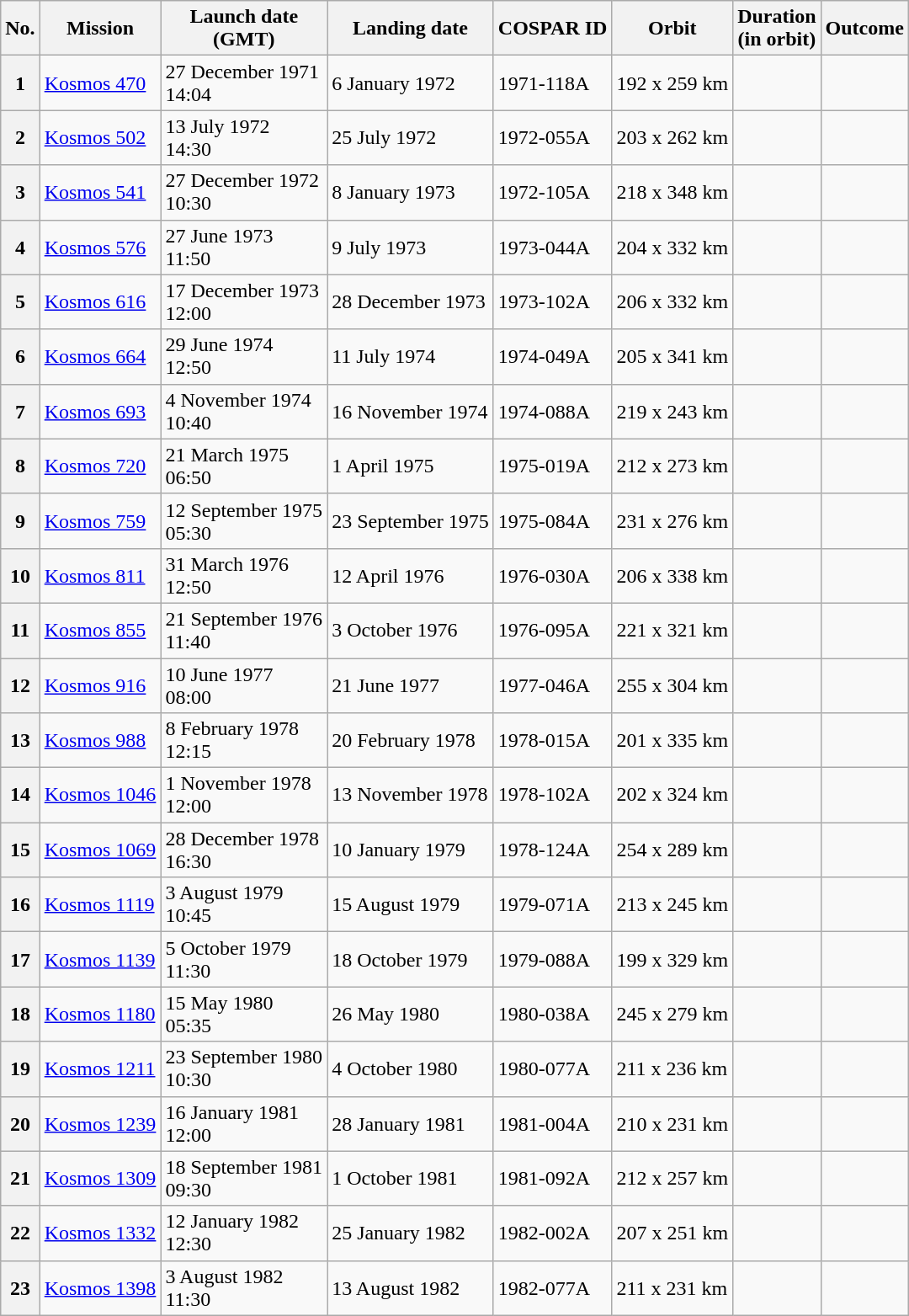<table class="wikitable sortable">
<tr>
<th>No.</th>
<th>Mission</th>
<th>Launch date<br>(GMT)</th>
<th>Landing date</th>
<th>COSPAR ID</th>
<th>Orbit</th>
<th>Duration<br>(in orbit)</th>
<th>Outcome</th>
</tr>
<tr>
<th>1</th>
<td><a href='#'>Kosmos 470</a></td>
<td>27 December 1971<br>14:04</td>
<td>6 January 1972</td>
<td>1971-118A</td>
<td>192 x 259 km</td>
<td></td>
<td></td>
</tr>
<tr>
<th>2</th>
<td><a href='#'>Kosmos 502</a></td>
<td>13 July 1972<br>14:30</td>
<td>25 July 1972</td>
<td>1972-055A</td>
<td>203 x 262 km</td>
<td></td>
<td></td>
</tr>
<tr>
<th>3</th>
<td><a href='#'>Kosmos 541</a></td>
<td>27 December 1972<br>10:30</td>
<td>8 January 1973</td>
<td>1972-105A</td>
<td>218 x 348 km</td>
<td></td>
<td></td>
</tr>
<tr>
<th>4</th>
<td><a href='#'>Kosmos 576</a></td>
<td>27 June 1973<br>11:50</td>
<td>9 July 1973</td>
<td>1973-044A</td>
<td>204 x 332 km</td>
<td></td>
<td></td>
</tr>
<tr>
<th>5</th>
<td><a href='#'>Kosmos 616</a></td>
<td>17 December 1973<br>12:00</td>
<td>28 December 1973</td>
<td>1973-102A</td>
<td>206 x 332 km</td>
<td></td>
<td></td>
</tr>
<tr>
<th>6</th>
<td><a href='#'>Kosmos 664</a></td>
<td>29 June 1974<br>12:50</td>
<td>11 July 1974</td>
<td>1974-049A</td>
<td>205 x 341 km</td>
<td></td>
<td></td>
</tr>
<tr>
<th>7</th>
<td><a href='#'>Kosmos 693</a></td>
<td>4 November 1974<br>10:40</td>
<td>16 November 1974</td>
<td>1974-088A</td>
<td>219 x 243 km</td>
<td></td>
<td></td>
</tr>
<tr>
<th>8</th>
<td><a href='#'>Kosmos 720</a></td>
<td>21 March 1975<br>06:50</td>
<td>1 April 1975</td>
<td>1975-019A</td>
<td>212 x 273 km</td>
<td></td>
<td></td>
</tr>
<tr>
<th>9</th>
<td><a href='#'>Kosmos 759</a></td>
<td>12 September 1975<br>05:30</td>
<td>23 September 1975</td>
<td>1975-084A</td>
<td>231 x 276 km</td>
<td></td>
<td></td>
</tr>
<tr>
<th>10</th>
<td><a href='#'>Kosmos 811</a></td>
<td>31 March 1976<br>12:50</td>
<td>12 April 1976</td>
<td>1976-030A</td>
<td>206 x 338 km</td>
<td></td>
<td></td>
</tr>
<tr>
<th>11</th>
<td><a href='#'>Kosmos 855</a></td>
<td>21 September 1976<br>11:40</td>
<td>3 October 1976</td>
<td>1976-095A</td>
<td>221 x 321 km</td>
<td></td>
<td></td>
</tr>
<tr>
<th>12</th>
<td><a href='#'>Kosmos 916</a></td>
<td>10 June 1977<br>08:00</td>
<td>21 June 1977</td>
<td>1977-046A</td>
<td>255 x 304 km</td>
<td></td>
<td></td>
</tr>
<tr>
<th>13</th>
<td><a href='#'>Kosmos 988</a></td>
<td>8 February 1978<br>12:15</td>
<td>20 February 1978</td>
<td>1978-015A</td>
<td>201 x 335 km</td>
<td></td>
<td></td>
</tr>
<tr>
<th>14</th>
<td><a href='#'>Kosmos 1046</a></td>
<td>1 November 1978<br>12:00</td>
<td>13 November 1978</td>
<td>1978-102A</td>
<td>202 x 324 km</td>
<td></td>
<td></td>
</tr>
<tr>
<th>15</th>
<td><a href='#'>Kosmos 1069</a></td>
<td>28 December 1978<br>16:30</td>
<td>10 January 1979</td>
<td>1978-124A</td>
<td>254 x 289 km</td>
<td></td>
<td></td>
</tr>
<tr>
<th>16</th>
<td><a href='#'>Kosmos 1119</a></td>
<td>3 August 1979<br>10:45</td>
<td>15 August 1979</td>
<td>1979-071A</td>
<td>213 x 245 km</td>
<td></td>
<td></td>
</tr>
<tr>
<th>17</th>
<td><a href='#'>Kosmos 1139</a></td>
<td>5 October 1979<br>11:30</td>
<td>18 October 1979</td>
<td>1979-088A</td>
<td>199 x 329 km</td>
<td></td>
<td></td>
</tr>
<tr>
<th>18</th>
<td><a href='#'>Kosmos 1180</a></td>
<td>15 May 1980<br>05:35</td>
<td>26 May 1980</td>
<td>1980-038A</td>
<td>245 x 279 km</td>
<td></td>
<td></td>
</tr>
<tr>
<th>19</th>
<td><a href='#'>Kosmos 1211</a></td>
<td>23 September 1980<br>10:30</td>
<td>4 October 1980</td>
<td>1980-077A</td>
<td>211 x 236 km</td>
<td></td>
<td></td>
</tr>
<tr>
<th>20</th>
<td><a href='#'>Kosmos 1239</a></td>
<td>16 January 1981<br>12:00</td>
<td>28 January 1981</td>
<td>1981-004A</td>
<td>210 x 231 km</td>
<td></td>
<td></td>
</tr>
<tr>
<th>21</th>
<td><a href='#'>Kosmos 1309</a></td>
<td>18 September 1981<br>09:30</td>
<td>1 October 1981</td>
<td>1981-092A</td>
<td>212 x 257 km</td>
<td></td>
<td></td>
</tr>
<tr>
<th>22</th>
<td><a href='#'>Kosmos 1332</a></td>
<td>12 January 1982<br>12:30</td>
<td>25 January 1982</td>
<td>1982-002A</td>
<td>207 x 251 km</td>
<td></td>
<td></td>
</tr>
<tr>
<th>23</th>
<td><a href='#'>Kosmos 1398</a></td>
<td>3 August 1982<br>11:30</td>
<td>13 August 1982</td>
<td>1982-077A</td>
<td>211 x 231 km</td>
<td></td>
<td></td>
</tr>
</table>
